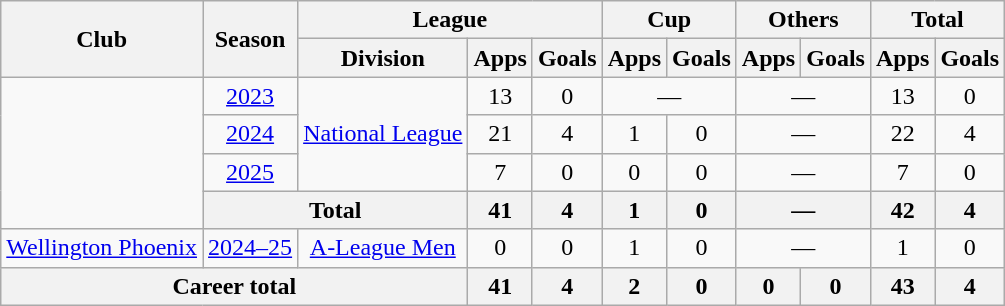<table class="wikitable" style="text-align: center;">
<tr>
<th rowspan=2>Club</th>
<th rowspan=2>Season</th>
<th colspan=3>League</th>
<th colspan=2>Cup</th>
<th colspan=2>Others</th>
<th colspan=2>Total</th>
</tr>
<tr>
<th>Division</th>
<th>Apps</th>
<th>Goals</th>
<th>Apps</th>
<th>Goals</th>
<th>Apps</th>
<th>Goals</th>
<th>Apps</th>
<th>Goals</th>
</tr>
<tr>
<td rowspan=4></td>
<td><a href='#'>2023</a></td>
<td rowspan=3><a href='#'>National League</a></td>
<td>13</td>
<td>0</td>
<td colspan=2>—</td>
<td colspan=2>—</td>
<td>13</td>
<td>0</td>
</tr>
<tr>
<td><a href='#'>2024</a></td>
<td>21</td>
<td>4</td>
<td>1</td>
<td>0</td>
<td colspan=2>—</td>
<td>22</td>
<td>4</td>
</tr>
<tr>
<td><a href='#'>2025</a></td>
<td>7</td>
<td>0</td>
<td>0</td>
<td>0</td>
<td colspan=2>—</td>
<td>7</td>
<td>0</td>
</tr>
<tr>
<th colspan=2>Total</th>
<th>41</th>
<th>4</th>
<th>1</th>
<th>0</th>
<th colspan=2>—</th>
<th>42</th>
<th>4</th>
</tr>
<tr>
<td rowspan=1><a href='#'>Wellington Phoenix</a></td>
<td><a href='#'>2024–25</a></td>
<td rowspan=1><a href='#'>A-League Men</a></td>
<td>0</td>
<td>0</td>
<td>1</td>
<td>0</td>
<td colspan=2>—</td>
<td>1</td>
<td>0</td>
</tr>
<tr>
<th colspan=3>Career total</th>
<th>41</th>
<th>4</th>
<th>2</th>
<th>0</th>
<th>0</th>
<th>0</th>
<th>43</th>
<th>4</th>
</tr>
</table>
